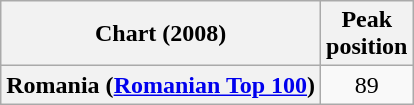<table class="wikitable sortable plainrowheaders" style="text-align:center">
<tr>
<th scope="col">Chart (2008)</th>
<th scope="col">Peak<br>position</th>
</tr>
<tr>
<th scope="row">Romania (<a href='#'>Romanian Top 100</a>)</th>
<td>89</td>
</tr>
</table>
